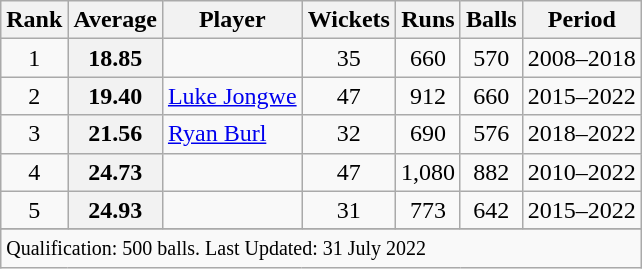<table class="wikitable plainrowheaders sortable">
<tr>
<th scope=col>Rank</th>
<th scope=col>Average</th>
<th scope=col>Player</th>
<th scope=col>Wickets</th>
<th scope=col>Runs</th>
<th scope=col>Balls</th>
<th scope=col>Period</th>
</tr>
<tr>
<td align=center>1</td>
<th scope=row style=text-align:center;>18.85</th>
<td></td>
<td align=center>35</td>
<td align=center>660</td>
<td align=center>570</td>
<td>2008–2018</td>
</tr>
<tr>
<td align=center>2</td>
<th scope=row style=text-align:center;>19.40</th>
<td><a href='#'>Luke Jongwe</a></td>
<td align=center>47</td>
<td align=center>912</td>
<td align=center>660</td>
<td>2015–2022</td>
</tr>
<tr>
<td align=center>3</td>
<th scope=row style=text-align:center;>21.56</th>
<td><a href='#'>Ryan Burl</a></td>
<td align=center>32</td>
<td align=center>690</td>
<td align=center>576</td>
<td>2018–2022</td>
</tr>
<tr>
<td align=center>4</td>
<th scope=row style=text-align:center;>24.73</th>
<td></td>
<td align=center>47</td>
<td align=center>1,080</td>
<td align=center>882</td>
<td>2010–2022</td>
</tr>
<tr>
<td align=center>5</td>
<th scope=row style=text-align:center;>24.93</th>
<td></td>
<td align=center>31</td>
<td align=center>773</td>
<td align=center>642</td>
<td>2015–2022</td>
</tr>
<tr>
</tr>
<tr class=sortbottom>
<td colspan=7><small>Qualification: 500 balls. Last Updated: 31 July 2022</small></td>
</tr>
</table>
